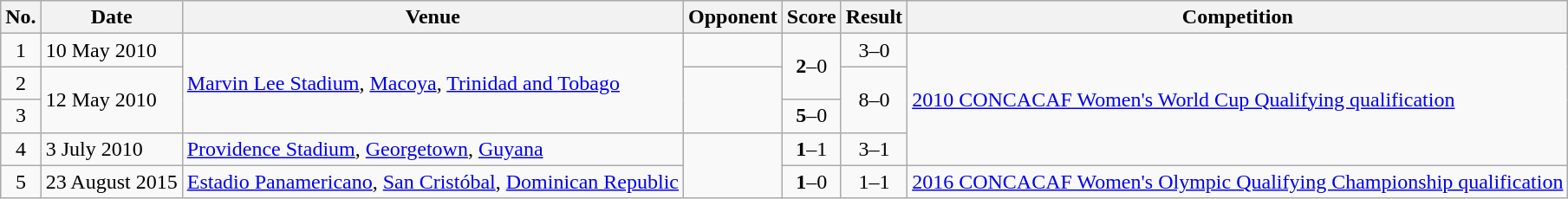<table class="wikitable">
<tr>
<th>No.</th>
<th>Date</th>
<th>Venue</th>
<th>Opponent</th>
<th>Score</th>
<th>Result</th>
<th>Competition</th>
</tr>
<tr>
<td style="text-align:center;">1</td>
<td>10 May 2010</td>
<td rowspan=3><a href='#'>Marvin Lee Stadium</a>, <a href='#'>Macoya</a>, <a href='#'>Trinidad and Tobago</a></td>
<td></td>
<td rowspan=2 style="text-align:center;"><strong>2</strong>–0</td>
<td style="text-align:center;">3–0</td>
<td rowspan=4><a href='#'>2010 CONCACAF Women's World Cup Qualifying qualification</a></td>
</tr>
<tr>
<td style="text-align:center;">2</td>
<td rowspan=2>12 May 2010</td>
<td rowspan=2></td>
<td rowspan=2 style="text-align:center;">8–0</td>
</tr>
<tr style="text-align:center;">
<td>3</td>
<td><strong>5</strong>–0</td>
</tr>
<tr>
<td style="text-align:center;">4</td>
<td>3 July 2010</td>
<td><a href='#'>Providence Stadium</a>, <a href='#'>Georgetown</a>, <a href='#'>Guyana</a></td>
<td rowspan=2></td>
<td style="text-align:center;"><strong>1</strong>–1</td>
<td style="text-align:center;">3–1</td>
</tr>
<tr>
<td style="text-align:center;">5</td>
<td>23 August 2015</td>
<td><a href='#'>Estadio Panamericano</a>, <a href='#'>San Cristóbal</a>, <a href='#'>Dominican Republic</a></td>
<td style="text-align:center;"><strong>1</strong>–0</td>
<td style="text-align:center;">1–1</td>
<td><a href='#'>2016 CONCACAF Women's Olympic Qualifying Championship qualification</a></td>
</tr>
</table>
